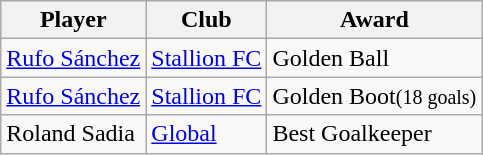<table class="wikitable" style="text-align:center; float:left; margin-right:1em">
<tr>
<th>Player</th>
<th>Club</th>
<th>Award</th>
</tr>
<tr>
<td align="left"> <a href='#'>Rufo Sánchez</a></td>
<td align="left"><a href='#'>Stallion FC</a></td>
<td align="left">Golden Ball</td>
</tr>
<tr>
<td align="left"> <a href='#'>Rufo Sánchez</a></td>
<td align="left"><a href='#'>Stallion FC</a></td>
<td align="left">Golden Boot<small>(18 goals)</small></td>
</tr>
<tr>
<td align="left"> Roland Sadia</td>
<td align="left"><a href='#'>Global</a></td>
<td align="left">Best Goalkeeper</td>
</tr>
</table>
